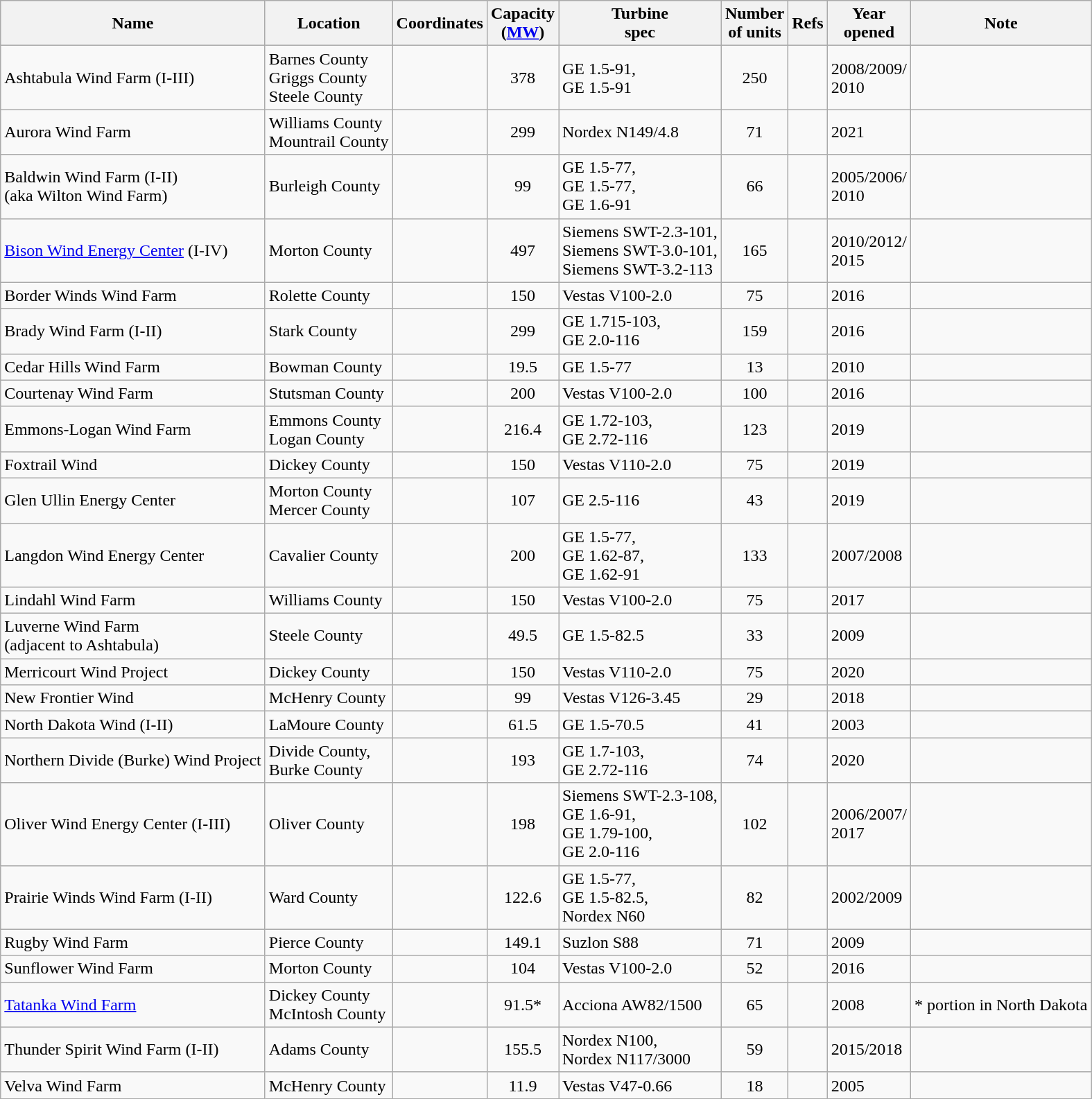<table class="wikitable sortable">
<tr>
<th>Name</th>
<th>Location</th>
<th>Coordinates</th>
<th>Capacity<br>(<a href='#'>MW</a>)</th>
<th>Turbine<br>spec</th>
<th>Number<br>of units</th>
<th>Refs</th>
<th>Year<br>opened</th>
<th>Note</th>
</tr>
<tr>
<td>Ashtabula Wind Farm (I-III)</td>
<td>Barnes County<br>Griggs County<br>Steele County</td>
<td></td>
<td align="center">378</td>
<td>GE 1.5-91,<br>GE 1.5-91</td>
<td align="center">250</td>
<td></td>
<td>2008/2009/<br>2010</td>
<td></td>
</tr>
<tr>
<td>Aurora Wind Farm</td>
<td>Williams County<br>Mountrail County</td>
<td></td>
<td align="center">299</td>
<td>Nordex N149/4.8</td>
<td align="center">71</td>
<td></td>
<td>2021</td>
<td></td>
</tr>
<tr>
<td>Baldwin Wind Farm (I-II)<br>(aka Wilton Wind Farm)</td>
<td>Burleigh County</td>
<td></td>
<td align="center">99</td>
<td>GE 1.5-77,<br>GE 1.5-77,<br>GE 1.6-91</td>
<td align="center">66</td>
<td></td>
<td>2005/2006/<br>2010</td>
<td></td>
</tr>
<tr>
<td><a href='#'>Bison Wind Energy Center</a> (I-IV)</td>
<td>Morton County</td>
<td></td>
<td align="center">497</td>
<td>Siemens SWT-2.3-101,<br>Siemens SWT-3.0-101,<br>Siemens SWT-3.2-113</td>
<td align="center">165</td>
<td></td>
<td>2010/2012/<br>2015</td>
<td></td>
</tr>
<tr>
<td>Border Winds Wind Farm</td>
<td>Rolette County</td>
<td></td>
<td align="center">150</td>
<td>Vestas V100-2.0</td>
<td align="center">75</td>
<td></td>
<td>2016</td>
<td></td>
</tr>
<tr>
<td>Brady Wind Farm (I-II)</td>
<td>Stark County</td>
<td></td>
<td align="center">299</td>
<td>GE 1.715-103,<br>GE 2.0-116</td>
<td align="center">159</td>
<td></td>
<td>2016</td>
<td></td>
</tr>
<tr>
<td>Cedar Hills Wind Farm</td>
<td>Bowman County</td>
<td></td>
<td align="center">19.5</td>
<td>GE 1.5-77</td>
<td align="center">13</td>
<td></td>
<td>2010</td>
<td></td>
</tr>
<tr>
<td>Courtenay Wind Farm</td>
<td>Stutsman County</td>
<td></td>
<td align="center">200</td>
<td>Vestas V100-2.0</td>
<td align="center">100</td>
<td></td>
<td>2016</td>
<td></td>
</tr>
<tr>
<td>Emmons-Logan Wind Farm</td>
<td>Emmons County<br>Logan County</td>
<td></td>
<td align="center">216.4</td>
<td>GE 1.72-103,<br>GE 2.72-116</td>
<td align="center">123</td>
<td></td>
<td>2019</td>
<td></td>
</tr>
<tr>
<td>Foxtrail Wind</td>
<td>Dickey County</td>
<td></td>
<td align="center">150</td>
<td>Vestas V110-2.0</td>
<td align="center">75</td>
<td></td>
<td>2019</td>
<td></td>
</tr>
<tr>
<td>Glen Ullin Energy Center</td>
<td>Morton County<br>Mercer County</td>
<td></td>
<td align="center">107</td>
<td>GE 2.5-116</td>
<td align="center">43</td>
<td></td>
<td>2019</td>
<td></td>
</tr>
<tr>
<td>Langdon Wind Energy Center</td>
<td>Cavalier County</td>
<td></td>
<td align="center">200</td>
<td>GE 1.5-77,<br>GE 1.62-87,<br>GE 1.62-91</td>
<td align="center">133</td>
<td></td>
<td>2007/2008</td>
<td></td>
</tr>
<tr>
<td>Lindahl Wind Farm</td>
<td>Williams County</td>
<td></td>
<td align="center">150</td>
<td>Vestas V100-2.0</td>
<td align="center">75</td>
<td></td>
<td>2017</td>
<td></td>
</tr>
<tr>
<td>Luverne Wind Farm<br>(adjacent to Ashtabula)</td>
<td>Steele County</td>
<td></td>
<td align="center">49.5</td>
<td>GE 1.5-82.5</td>
<td align="center">33</td>
<td></td>
<td>2009</td>
<td></td>
</tr>
<tr>
<td>Merricourt Wind Project</td>
<td>Dickey County</td>
<td></td>
<td align="center">150</td>
<td>Vestas V110-2.0</td>
<td align="center">75</td>
<td></td>
<td>2020</td>
<td></td>
</tr>
<tr>
<td>New Frontier Wind</td>
<td>McHenry County</td>
<td></td>
<td align="center">99</td>
<td>Vestas V126-3.45</td>
<td align="center">29</td>
<td></td>
<td>2018</td>
<td></td>
</tr>
<tr>
<td>North Dakota Wind (I-II)</td>
<td>LaMoure County</td>
<td></td>
<td align="center">61.5</td>
<td>GE 1.5-70.5</td>
<td align="center">41</td>
<td></td>
<td>2003</td>
<td></td>
</tr>
<tr>
<td>Northern Divide (Burke) Wind Project</td>
<td>Divide County,<br>Burke County</td>
<td></td>
<td align="center">193</td>
<td>GE 1.7-103,<br>GE 2.72-116</td>
<td align="center">74</td>
<td></td>
<td>2020</td>
<td></td>
</tr>
<tr>
<td>Oliver Wind Energy Center (I-III)</td>
<td>Oliver County</td>
<td></td>
<td align="center">198</td>
<td>Siemens SWT-2.3-108,<br>GE 1.6-91,<br>GE 1.79-100,<br> GE 2.0-116</td>
<td align="center">102</td>
<td></td>
<td>2006/2007/<br>2017</td>
<td></td>
</tr>
<tr>
<td>Prairie Winds Wind Farm (I-II)</td>
<td>Ward County</td>
<td></td>
<td align="center">122.6</td>
<td>GE 1.5-77,<br>GE 1.5-82.5,<br>Nordex N60</td>
<td align="center">82</td>
<td></td>
<td>2002/2009</td>
<td></td>
</tr>
<tr>
<td>Rugby Wind Farm</td>
<td>Pierce County</td>
<td></td>
<td align="center">149.1</td>
<td>Suzlon S88</td>
<td align="center">71</td>
<td></td>
<td>2009</td>
<td></td>
</tr>
<tr>
<td>Sunflower Wind Farm</td>
<td>Morton County</td>
<td></td>
<td align="center">104</td>
<td>Vestas V100-2.0</td>
<td align="center">52</td>
<td></td>
<td>2016</td>
<td></td>
</tr>
<tr>
<td><a href='#'>Tatanka Wind Farm</a></td>
<td>Dickey County<br>McIntosh County</td>
<td></td>
<td align="center">91.5*</td>
<td>Acciona AW82/1500</td>
<td align="center">65</td>
<td></td>
<td>2008</td>
<td>* portion in North Dakota</td>
</tr>
<tr>
<td>Thunder Spirit Wind Farm (I-II)</td>
<td>Adams County</td>
<td></td>
<td align="center">155.5</td>
<td>Nordex N100,<br> Nordex N117/3000</td>
<td align="center">59</td>
<td></td>
<td>2015/2018</td>
<td></td>
</tr>
<tr>
<td>Velva Wind Farm</td>
<td>McHenry County</td>
<td></td>
<td align="center">11.9</td>
<td>Vestas V47-0.66</td>
<td align="center">18</td>
<td></td>
<td>2005</td>
<td></td>
</tr>
</table>
